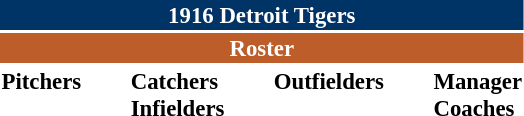<table class="toccolours" style="font-size: 95%;">
<tr>
<th colspan="10" style="background-color: #003366; color: white; text-align: center;">1916 Detroit Tigers</th>
</tr>
<tr>
<td colspan="10" style="background-color: #bd5d29; color: white; text-align: center;"><strong>Roster</strong></td>
</tr>
<tr>
<td valign="top"><strong>Pitchers</strong><br>












</td>
<td width="25px"></td>
<td valign="top"><strong>Catchers</strong><br>




<strong>Infielders</strong>







</td>
<td width="25px"></td>
<td valign="top"><strong>Outfielders</strong><br>





</td>
<td width="25px"></td>
<td valign="top"><strong>Manager</strong><br>
<strong>Coaches</strong>

</td>
</tr>
</table>
